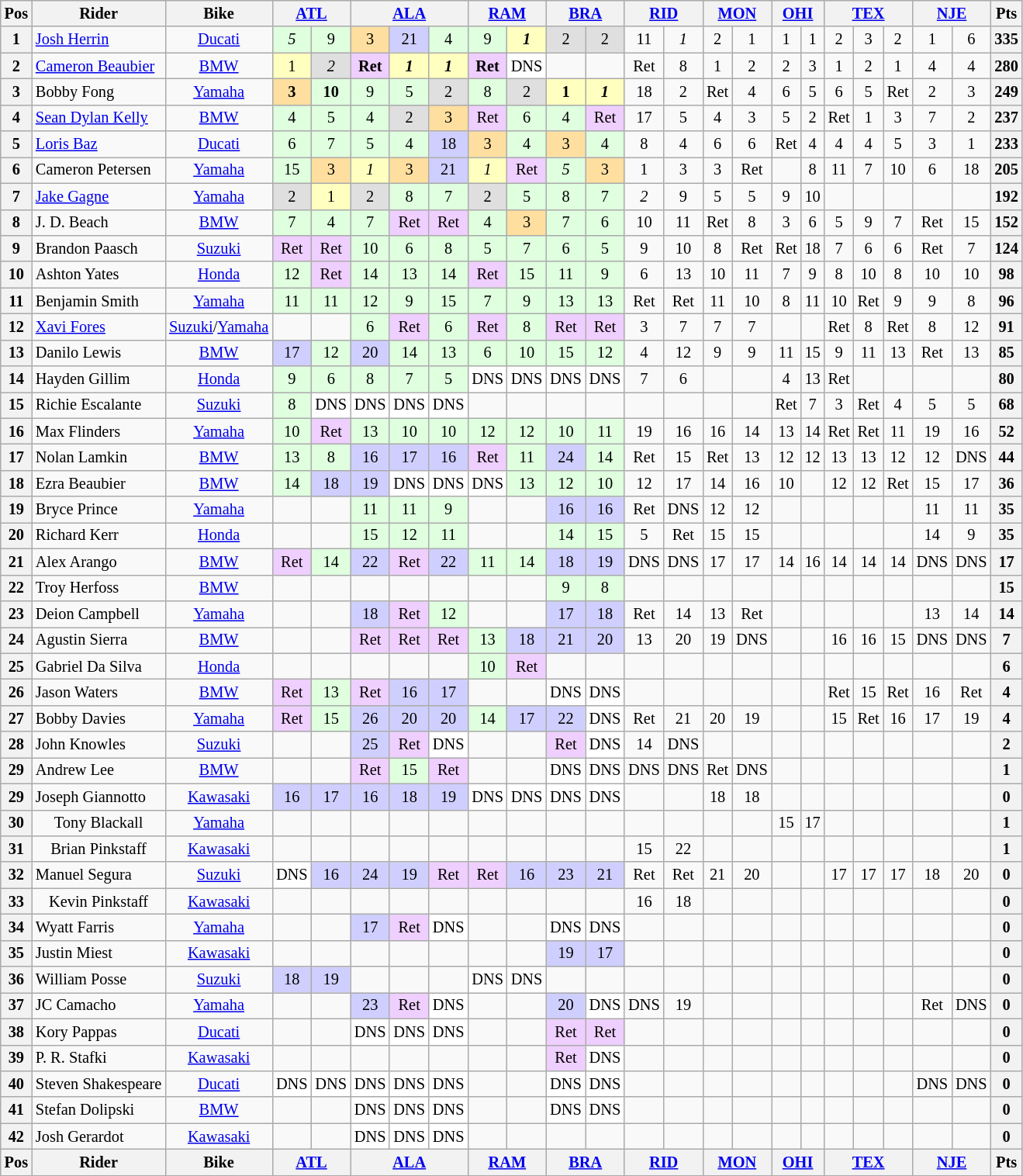<table class="wikitable" style="font-size: 85%; text-align: center;">
<tr valign="top">
<th valign="middle">Pos</th>
<th valign="middle">Rider</th>
<th valign="middle">Bike</th>
<th colspan=2><a href='#'>ATL</a><br></th>
<th colspan=3><a href='#'>ALA</a><br></th>
<th colspan=2><a href='#'>RAM</a><br></th>
<th colspan=2><a href='#'>BRA</a><br></th>
<th colspan=2><a href='#'>RID</a><br></th>
<th colspan=2><a href='#'>MON</a><br></th>
<th colspan=2><a href='#'>OHI</a><br></th>
<th colspan=3><a href='#'>TEX</a><br></th>
<th colspan=2><a href='#'>NJE</a><br></th>
<th valign="middle">Pts</th>
</tr>
<tr>
<th>1</th>
<td align="left"> <a href='#'>Josh Herrin</a></td>
<td><a href='#'>Ducati</a></td>
<td style="background:#dfffdf;"><em>5</em></td>
<td style="background:#dfffdf;">9</td>
<td style="background:#ffdf9f;">3</td>
<td style="background:#cfcfff;">21</td>
<td style="background:#dfffdf;">4</td>
<td style="background:#dfffdf;">9</td>
<td style="background:#ffffbf;"><strong><em>1</em></strong></td>
<td style="background:#dfdfdf;">2</td>
<td style="background:#dfdfdf;">2</td>
<td>11</td>
<td><em>1</em></td>
<td>2</td>
<td>1</td>
<td>1</td>
<td>1</td>
<td>2</td>
<td>3</td>
<td>2</td>
<td>1</td>
<td>6</td>
<th>335</th>
</tr>
<tr>
<th>2</th>
<td align="left"> <a href='#'>Cameron Beaubier</a></td>
<td><a href='#'>BMW</a></td>
<td style="background:#ffffbf;">1</td>
<td style="background:#dfdfdf;"><em>2</em></td>
<td style="background:#efcfff;"><strong>Ret</strong></td>
<td style="background:#ffffbf;"><strong><em>1</em></strong></td>
<td style="background:#ffffbf;"><strong><em>1</em></strong></td>
<td style="background:#efcfff;"><strong>Ret</strong></td>
<td style="background:#ffffff;">DNS</td>
<td></td>
<td></td>
<td>Ret</td>
<td>8</td>
<td>1</td>
<td>2</td>
<td>2</td>
<td>3</td>
<td>1</td>
<td>2</td>
<td>1</td>
<td>4</td>
<td>4</td>
<th>280</th>
</tr>
<tr>
<th>3</th>
<td align="left"> Bobby Fong</td>
<td><a href='#'>Yamaha</a></td>
<td style="background:#ffdf9f;"><strong>3</strong></td>
<td style="background:#dfffdf;"><strong>10</strong></td>
<td style="background:#dfffdf;">9</td>
<td style="background:#dfffdf;">5</td>
<td style="background:#dfdfdf;">2</td>
<td style="background:#dfffdf;">8</td>
<td style="background:#dfdfdf;">2</td>
<td style="background:#ffffbf;"><strong>1</strong></td>
<td style="background:#ffffbf;"><strong><em>1</em></strong></td>
<td>18</td>
<td>2</td>
<td>Ret</td>
<td>4</td>
<td>6</td>
<td>5</td>
<td>6</td>
<td>5</td>
<td>Ret</td>
<td>2</td>
<td>3</td>
<th>249</th>
</tr>
<tr>
<th>4</th>
<td align="left"> <a href='#'>Sean Dylan Kelly</a></td>
<td><a href='#'>BMW</a></td>
<td style="background:#dfffdf;">4</td>
<td style="background:#dfffdf;">5</td>
<td style="background:#dfffdf;">4</td>
<td style="background:#dfdfdf;">2</td>
<td style="background:#ffdf9f;">3</td>
<td style="background:#efcfff;">Ret</td>
<td style="background:#dfffdf;">6</td>
<td style="background:#dfffdf;">4</td>
<td style="background:#efcfff;">Ret</td>
<td>17</td>
<td>5</td>
<td>4</td>
<td>3</td>
<td>5</td>
<td>2</td>
<td>Ret</td>
<td>1</td>
<td>3</td>
<td>7</td>
<td>2</td>
<th>237</th>
</tr>
<tr>
<th>5</th>
<td align="left"> <a href='#'>Loris Baz</a></td>
<td><a href='#'>Ducati</a></td>
<td style="background:#dfffdf;">6</td>
<td style="background:#dfffdf;">7</td>
<td style="background:#dfffdf;">5</td>
<td style="background:#dfffdf;">4</td>
<td style="background:#cfcfff;">18</td>
<td style="background:#ffdf9f;">3</td>
<td style="background:#dfffdf;">4</td>
<td style="background:#ffdf9f;">3</td>
<td style="background:#dfffdf;">4</td>
<td>8</td>
<td>4</td>
<td>6</td>
<td>6</td>
<td>Ret</td>
<td>4</td>
<td>4</td>
<td>4</td>
<td>5</td>
<td>3</td>
<td>1</td>
<th>233</th>
</tr>
<tr>
<th>6</th>
<td align="left"> Cameron Petersen</td>
<td><a href='#'>Yamaha</a></td>
<td style="background:#dfffdf;">15</td>
<td style="background:#ffdf9f;">3</td>
<td style="background:#ffffbf;"><em>1</em></td>
<td style="background:#ffdf9f;">3</td>
<td style="background:#cfcfff;">21</td>
<td style="background:#ffffbf;"><em>1</em></td>
<td style="background:#efcfff;">Ret</td>
<td style="background:#dfffdf;"><em>5</em></td>
<td style="background:#ffdf9f;">3</td>
<td>1</td>
<td>3</td>
<td>3</td>
<td>Ret</td>
<td></td>
<td>8</td>
<td>11</td>
<td>7</td>
<td>10</td>
<td>6</td>
<td>18</td>
<th>205</th>
</tr>
<tr>
<th>7</th>
<td align="left"> <a href='#'>Jake Gagne</a></td>
<td><a href='#'>Yamaha</a></td>
<td style="background:#dfdfdf;">2</td>
<td style="background:#ffffbf;">1</td>
<td style="background:#dfdfdf;">2</td>
<td style="background:#dfffdf;">8</td>
<td style="background:#dfffdf;">7</td>
<td style="background:#dfdfdf;">2</td>
<td style="background:#dfffdf;">5</td>
<td style="background:#dfffdf;">8</td>
<td style="background:#dfffdf;">7</td>
<td><em>2</em></td>
<td>9</td>
<td>5</td>
<td>5</td>
<td>9</td>
<td>10</td>
<td></td>
<td></td>
<td></td>
<td></td>
<td></td>
<th>192</th>
</tr>
<tr>
<th>8</th>
<td align="left"> J. D. Beach</td>
<td><a href='#'>BMW</a></td>
<td style="background:#dfffdf;">7</td>
<td style="background:#dfffdf;">4</td>
<td style="background:#dfffdf;">7</td>
<td style="background:#efcfff;">Ret</td>
<td style="background:#efcfff;">Ret</td>
<td style="background:#dfffdf;">4</td>
<td style="background:#ffdf9f;">3</td>
<td style="background:#dfffdf;">7</td>
<td style="background:#dfffdf;">6</td>
<td>10</td>
<td>11</td>
<td>Ret</td>
<td>8</td>
<td>3</td>
<td>6</td>
<td>5</td>
<td>9</td>
<td>7</td>
<td>Ret</td>
<td>15</td>
<th>152</th>
</tr>
<tr>
<th>9</th>
<td align="left"> Brandon Paasch</td>
<td><a href='#'>Suzuki</a></td>
<td style="background:#efcfff;">Ret</td>
<td style="background:#efcfff;">Ret</td>
<td style="background:#dfffdf;">10</td>
<td style="background:#dfffdf;">6</td>
<td style="background:#dfffdf;">8</td>
<td style="background:#dfffdf;">5</td>
<td style="background:#dfffdf;">7</td>
<td style="background:#dfffdf;">6</td>
<td style="background:#dfffdf;">5</td>
<td>9</td>
<td>10</td>
<td>8</td>
<td>Ret</td>
<td>Ret</td>
<td>18</td>
<td>7</td>
<td>6</td>
<td>6</td>
<td>Ret</td>
<td>7</td>
<th>124</th>
</tr>
<tr>
<th>10</th>
<td align="left"> Ashton Yates</td>
<td><a href='#'>Honda</a></td>
<td style="background:#dfffdf;">12</td>
<td style="background:#efcfff;">Ret</td>
<td style="background:#dfffdf;">14</td>
<td style="background:#dfffdf;">13</td>
<td style="background:#dfffdf;">14</td>
<td style="background:#efcfff;">Ret</td>
<td style="background:#dfffdf;">15</td>
<td style="background:#dfffdf;">11</td>
<td style="background:#dfffdf;">9</td>
<td>6</td>
<td>13</td>
<td>10</td>
<td>11</td>
<td>7</td>
<td>9</td>
<td>8</td>
<td>10</td>
<td>8</td>
<td>10</td>
<td>10</td>
<th>98</th>
</tr>
<tr>
<th>11</th>
<td align="left"> Benjamin Smith</td>
<td><a href='#'>Yamaha</a></td>
<td style="background:#dfffdf;">11</td>
<td style="background:#dfffdf;">11</td>
<td style="background:#dfffdf;">12</td>
<td style="background:#dfffdf;">9</td>
<td style="background:#dfffdf;">15</td>
<td style="background:#dfffdf;">7</td>
<td style="background:#dfffdf;">9</td>
<td style="background:#dfffdf;">13</td>
<td style="background:#dfffdf;">13</td>
<td>Ret</td>
<td>Ret</td>
<td>11</td>
<td>10</td>
<td>8</td>
<td>11</td>
<td>10</td>
<td>Ret</td>
<td>9</td>
<td>9</td>
<td>8</td>
<th>96</th>
</tr>
<tr>
<th>12</th>
<td align="left"> <a href='#'>Xavi Fores</a></td>
<td><a href='#'>Suzuki</a>/<a href='#'>Yamaha</a></td>
<td></td>
<td></td>
<td style="background:#dfffdf;">6</td>
<td style="background:#efcfff;">Ret</td>
<td style="background:#dfffdf;">6</td>
<td style="background:#efcfff;">Ret</td>
<td style="background:#dfffdf;">8</td>
<td style="background:#efcfff;">Ret</td>
<td style="background:#efcfff;">Ret</td>
<td>3</td>
<td>7</td>
<td>7</td>
<td>7</td>
<td></td>
<td></td>
<td>Ret</td>
<td>8</td>
<td>Ret</td>
<td>8</td>
<td>12</td>
<th>91</th>
</tr>
<tr>
<th>13</th>
<td align="left"> Danilo Lewis</td>
<td><a href='#'>BMW</a></td>
<td style="background:#cfcfff;">17</td>
<td style="background:#dfffdf;">12</td>
<td style="background:#cfcfff;">20</td>
<td style="background:#dfffdf;">14</td>
<td style="background:#dfffdf;">13</td>
<td style="background:#dfffdf;">6</td>
<td style="background:#dfffdf;">10</td>
<td style="background:#dfffdf;">15</td>
<td style="background:#dfffdf;">12</td>
<td>4</td>
<td>12</td>
<td>9</td>
<td>9</td>
<td>11</td>
<td>15</td>
<td>9</td>
<td>11</td>
<td>13</td>
<td>Ret</td>
<td>13</td>
<th>85</th>
</tr>
<tr>
<th>14</th>
<td align="left"> Hayden Gillim</td>
<td><a href='#'>Honda</a></td>
<td style="background:#dfffdf;">9</td>
<td style="background:#dfffdf;">6</td>
<td style="background:#dfffdf;">8</td>
<td style="background:#dfffdf;">7</td>
<td style="background:#dfffdf;">5</td>
<td style="background:#ffffff;">DNS</td>
<td style="background:#ffffff;">DNS</td>
<td style="background:#ffffff;">DNS</td>
<td style="background:#ffffff;">DNS</td>
<td>7</td>
<td>6</td>
<td></td>
<td></td>
<td>4</td>
<td>13</td>
<td>Ret</td>
<td></td>
<td></td>
<td></td>
<td></td>
<th>80</th>
</tr>
<tr>
<th>15</th>
<td align="left"> Richie Escalante</td>
<td><a href='#'>Suzuki</a></td>
<td style="background:#dfffdf;">8</td>
<td style="background:#ffffff;">DNS</td>
<td style="background:#ffffff;">DNS</td>
<td style="background:#ffffff;">DNS</td>
<td style="background:#ffffff;">DNS</td>
<td></td>
<td></td>
<td></td>
<td></td>
<td></td>
<td></td>
<td></td>
<td></td>
<td>Ret</td>
<td>7</td>
<td>3</td>
<td>Ret</td>
<td>4</td>
<td>5</td>
<td>5</td>
<th>68</th>
</tr>
<tr>
<th>16</th>
<td align="left"> Max Flinders</td>
<td><a href='#'>Yamaha</a></td>
<td style="background:#dfffdf;">10</td>
<td style="background:#efcfff;">Ret</td>
<td style="background:#dfffdf;">13</td>
<td style="background:#dfffdf;">10</td>
<td style="background:#dfffdf;">10</td>
<td style="background:#dfffdf;">12</td>
<td style="background:#dfffdf;">12</td>
<td style="background:#dfffdf;">10</td>
<td style="background:#dfffdf;">11</td>
<td>19</td>
<td>16</td>
<td>16</td>
<td>14</td>
<td>13</td>
<td>14</td>
<td>Ret</td>
<td>Ret</td>
<td>11</td>
<td>19</td>
<td>16</td>
<th>52</th>
</tr>
<tr>
<th>17</th>
<td align="left"> Nolan Lamkin</td>
<td><a href='#'>BMW</a></td>
<td style="background:#dfffdf;">13</td>
<td style="background:#dfffdf;">8</td>
<td style="background:#cfcfff;">16</td>
<td style="background:#cfcfff;">17</td>
<td style="background:#cfcfff;">16</td>
<td style="background:#efcfff;">Ret</td>
<td style="background:#dfffdf;">11</td>
<td style="background:#cfcfff;">24</td>
<td style="background:#dfffdf;">14</td>
<td>Ret</td>
<td>15</td>
<td>Ret</td>
<td>13</td>
<td>12</td>
<td>12</td>
<td>13</td>
<td>13</td>
<td>12</td>
<td>12</td>
<td>DNS</td>
<th>44</th>
</tr>
<tr>
<th>18</th>
<td align="left"> Ezra Beaubier</td>
<td><a href='#'>BMW</a></td>
<td style="background:#dfffdf;">14</td>
<td style="background:#cfcfff;">18</td>
<td style="background:#cfcfff;">19</td>
<td style="background:#ffffff;">DNS</td>
<td style="background:#ffffff;">DNS</td>
<td style="background:#ffffff;">DNS</td>
<td style="background:#dfffdf;">13</td>
<td style="background:#dfffdf;">12</td>
<td style="background:#dfffdf;">10</td>
<td>12</td>
<td>17</td>
<td>14</td>
<td>16</td>
<td>10</td>
<td></td>
<td>12</td>
<td>12</td>
<td>Ret</td>
<td>15</td>
<td>17</td>
<th>36</th>
</tr>
<tr>
<th>19</th>
<td align="left"> Bryce Prince</td>
<td><a href='#'>Yamaha</a></td>
<td></td>
<td></td>
<td style="background:#dfffdf;">11</td>
<td style="background:#dfffdf;">11</td>
<td style="background:#dfffdf;">9</td>
<td></td>
<td></td>
<td style="background:#cfcfff;">16</td>
<td style="background:#cfcfff;">16</td>
<td>Ret</td>
<td>DNS</td>
<td>12</td>
<td>12</td>
<td></td>
<td></td>
<td></td>
<td></td>
<td></td>
<td>11</td>
<td>11</td>
<th>35</th>
</tr>
<tr>
<th>20</th>
<td align="left"> Richard Kerr</td>
<td><a href='#'>Honda</a></td>
<td></td>
<td></td>
<td style="background:#dfffdf;">15</td>
<td style="background:#dfffdf;">12</td>
<td style="background:#dfffdf;">11</td>
<td></td>
<td></td>
<td style="background:#dfffdf;">14</td>
<td style="background:#dfffdf;">15</td>
<td>5</td>
<td>Ret</td>
<td>15</td>
<td>15</td>
<td></td>
<td></td>
<td></td>
<td></td>
<td></td>
<td>14</td>
<td>9</td>
<th>35</th>
</tr>
<tr>
<th>21</th>
<td align="left"> Alex Arango</td>
<td><a href='#'>BMW</a></td>
<td style="background:#efcfff;">Ret</td>
<td style="background:#dfffdf;">14</td>
<td style="background:#cfcfff;">22</td>
<td style="background:#efcfff;">Ret</td>
<td style="background:#cfcfff;">22</td>
<td style="background:#dfffdf;">11</td>
<td style="background:#dfffdf;">14</td>
<td style="background:#cfcfff;">18</td>
<td style="background:#cfcfff;">19</td>
<td>DNS</td>
<td>DNS</td>
<td>17</td>
<td>17</td>
<td>14</td>
<td>16</td>
<td>14</td>
<td>14</td>
<td>14</td>
<td>DNS</td>
<td>DNS</td>
<th>17</th>
</tr>
<tr>
<th>22</th>
<td align="left"> Troy Herfoss</td>
<td><a href='#'>BMW</a></td>
<td></td>
<td></td>
<td></td>
<td></td>
<td></td>
<td></td>
<td></td>
<td style="background:#dfffdf;">9</td>
<td style="background:#dfffdf;">8</td>
<td></td>
<td></td>
<td></td>
<td></td>
<td></td>
<td></td>
<td></td>
<td></td>
<td></td>
<td></td>
<td></td>
<th>15</th>
</tr>
<tr>
<th>23</th>
<td align="left"> Deion Campbell</td>
<td><a href='#'>Yamaha</a></td>
<td></td>
<td></td>
<td style="background:#cfcfff;">18</td>
<td style="background:#efcfff;">Ret</td>
<td style="background:#dfffdf;">12</td>
<td></td>
<td></td>
<td style="background:#cfcfff;">17</td>
<td style="background:#cfcfff;">18</td>
<td>Ret</td>
<td>14</td>
<td>13</td>
<td>Ret</td>
<td></td>
<td></td>
<td></td>
<td></td>
<td></td>
<td>13</td>
<td>14</td>
<th>14</th>
</tr>
<tr>
<th>24</th>
<td align="left"> Agustin Sierra</td>
<td><a href='#'>BMW</a></td>
<td></td>
<td></td>
<td style="background:#efcfff;">Ret</td>
<td style="background:#efcfff;">Ret</td>
<td style="background:#efcfff;">Ret</td>
<td style="background:#dfffdf;">13</td>
<td style="background:#cfcfff;">18</td>
<td style="background:#cfcfff;">21</td>
<td style="background:#cfcfff;">20</td>
<td>13</td>
<td>20</td>
<td>19</td>
<td>DNS</td>
<td></td>
<td></td>
<td>16</td>
<td>16</td>
<td>15</td>
<td>DNS</td>
<td>DNS</td>
<th>7</th>
</tr>
<tr>
<th>25</th>
<td align="left"> Gabriel Da Silva</td>
<td><a href='#'>Honda</a></td>
<td></td>
<td></td>
<td></td>
<td></td>
<td></td>
<td style="background:#dfffdf;">10</td>
<td style="background:#efcfff;">Ret</td>
<td></td>
<td></td>
<td></td>
<td></td>
<td></td>
<td></td>
<td></td>
<td></td>
<td></td>
<td></td>
<td></td>
<td></td>
<td></td>
<th>6</th>
</tr>
<tr>
<th>26</th>
<td align="left"> Jason Waters</td>
<td><a href='#'>BMW</a></td>
<td style="background:#efcfff;">Ret</td>
<td style="background:#dfffdf;">13</td>
<td style="background:#efcfff;">Ret</td>
<td style="background:#cfcfff;">16</td>
<td style="background:#cfcfff;">17</td>
<td></td>
<td></td>
<td style="background:#ffffff;">DNS</td>
<td style="background:#ffffff;">DNS</td>
<td></td>
<td></td>
<td></td>
<td></td>
<td></td>
<td></td>
<td>Ret</td>
<td>15</td>
<td>Ret</td>
<td>16</td>
<td>Ret</td>
<th>4</th>
</tr>
<tr>
<th>27</th>
<td align="left"> Bobby Davies</td>
<td><a href='#'>Yamaha</a></td>
<td style="background:#efcfff;">Ret</td>
<td style="background:#dfffdf;">15</td>
<td style="background:#cfcfff;">26</td>
<td style="background:#cfcfff;">20</td>
<td style="background:#cfcfff;">20</td>
<td style="background:#dfffdf;">14</td>
<td style="background:#cfcfff;">17</td>
<td style="background:#cfcfff;">22</td>
<td style="background:#ffffff;">DNS</td>
<td>Ret</td>
<td>21</td>
<td>20</td>
<td>19</td>
<td></td>
<td></td>
<td>15</td>
<td>Ret</td>
<td>16</td>
<td>17</td>
<td>19</td>
<th>4</th>
</tr>
<tr>
<th>28</th>
<td align="left"> John Knowles</td>
<td><a href='#'>Suzuki</a></td>
<td></td>
<td></td>
<td style="background:#cfcfff;">25</td>
<td style="background:#efcfff;">Ret</td>
<td style="background:#ffffff;">DNS</td>
<td></td>
<td></td>
<td style="background:#efcfff;">Ret</td>
<td style="background:#ffffff;">DNS</td>
<td>14</td>
<td>DNS</td>
<td></td>
<td></td>
<td></td>
<td></td>
<td></td>
<td></td>
<td></td>
<td></td>
<td></td>
<th>2</th>
</tr>
<tr>
<th>29</th>
<td align="left"> Andrew Lee</td>
<td><a href='#'>BMW</a></td>
<td></td>
<td></td>
<td style="background:#efcfff;">Ret</td>
<td style="background:#dfffdf;">15</td>
<td style="background:#efcfff;">Ret</td>
<td></td>
<td></td>
<td style="background:#ffffff;">DNS</td>
<td style="background:#ffffff;">DNS</td>
<td>DNS</td>
<td>DNS</td>
<td>Ret</td>
<td>DNS</td>
<td></td>
<td></td>
<td></td>
<td></td>
<td></td>
<td></td>
<td></td>
<th>1</th>
</tr>
<tr>
<th>29</th>
<td align="left"> Joseph Giannotto</td>
<td><a href='#'>Kawasaki</a></td>
<td style="background:#cfcfff;">16</td>
<td style="background:#cfcfff;">17</td>
<td style="background:#cfcfff;">16</td>
<td style="background:#cfcfff;">18</td>
<td style="background:#cfcfff;">19</td>
<td style="background:#ffffff;">DNS</td>
<td style="background:#ffffff;">DNS</td>
<td style="background:#ffffff;">DNS</td>
<td style="background:#ffffff;">DNS</td>
<td></td>
<td></td>
<td>18</td>
<td>18</td>
<td></td>
<td></td>
<td></td>
<td></td>
<td></td>
<td></td>
<td></td>
<th>0</th>
</tr>
<tr>
<th>30</th>
<td> Tony Blackall</td>
<td><a href='#'>Yamaha</a></td>
<td></td>
<td></td>
<td></td>
<td></td>
<td></td>
<td></td>
<td></td>
<td></td>
<td></td>
<td></td>
<td></td>
<td></td>
<td></td>
<td>15</td>
<td>17</td>
<td></td>
<td></td>
<td></td>
<td></td>
<td></td>
<th>1</th>
</tr>
<tr>
<th>31</th>
<td> Brian Pinkstaff</td>
<td><a href='#'>Kawasaki</a></td>
<td></td>
<td></td>
<td></td>
<td></td>
<td></td>
<td></td>
<td></td>
<td></td>
<td></td>
<td>15</td>
<td>22</td>
<td></td>
<td></td>
<td></td>
<td></td>
<td></td>
<td></td>
<td></td>
<td></td>
<td></td>
<th>1</th>
</tr>
<tr>
<th>32</th>
<td align="left"> Manuel Segura</td>
<td><a href='#'>Suzuki</a></td>
<td style="background:#ffffff;">DNS</td>
<td style="background:#cfcfff;">16</td>
<td style="background:#cfcfff;">24</td>
<td style="background:#cfcfff;">19</td>
<td style="background:#efcfff;">Ret</td>
<td style="background:#efcfff;">Ret</td>
<td style="background:#cfcfff;">16</td>
<td style="background:#cfcfff;">23</td>
<td style="background:#cfcfff;">21</td>
<td>Ret</td>
<td>Ret</td>
<td>21</td>
<td>20</td>
<td></td>
<td></td>
<td>17</td>
<td>17</td>
<td>17</td>
<td>18</td>
<td>20</td>
<th>0</th>
</tr>
<tr>
<th>33</th>
<td> Kevin Pinkstaff</td>
<td><a href='#'>Kawasaki</a></td>
<td></td>
<td></td>
<td></td>
<td></td>
<td></td>
<td></td>
<td></td>
<td></td>
<td></td>
<td>16</td>
<td>18</td>
<td></td>
<td></td>
<td></td>
<td></td>
<td></td>
<td></td>
<td></td>
<td></td>
<td></td>
<th>0</th>
</tr>
<tr>
<th>34</th>
<td align="left"> Wyatt Farris</td>
<td><a href='#'>Yamaha</a></td>
<td></td>
<td></td>
<td style="background:#cfcfff;">17</td>
<td style="background:#efcfff;">Ret</td>
<td style="background:#ffffff;">DNS</td>
<td></td>
<td></td>
<td style="background:#ffffff;">DNS</td>
<td style="background:#ffffff;">DNS</td>
<td></td>
<td></td>
<td></td>
<td></td>
<td></td>
<td></td>
<td></td>
<td></td>
<td></td>
<td></td>
<td></td>
<th>0</th>
</tr>
<tr>
<th>35</th>
<td align="left"> Justin Miest</td>
<td><a href='#'>Kawasaki</a></td>
<td></td>
<td></td>
<td></td>
<td></td>
<td></td>
<td></td>
<td></td>
<td style="background:#cfcfff;">19</td>
<td style="background:#cfcfff;">17</td>
<td></td>
<td></td>
<td></td>
<td></td>
<td></td>
<td></td>
<td></td>
<td></td>
<td></td>
<td></td>
<td></td>
<th>0</th>
</tr>
<tr>
<th>36</th>
<td align="left"> William Posse</td>
<td><a href='#'>Suzuki</a></td>
<td style="background:#cfcfff;">18</td>
<td style="background:#cfcfff;">19</td>
<td></td>
<td></td>
<td></td>
<td style="background:#ffffff;">DNS</td>
<td style="background:#ffffff;">DNS</td>
<td></td>
<td></td>
<td></td>
<td></td>
<td></td>
<td></td>
<td></td>
<td></td>
<td></td>
<td></td>
<td></td>
<td></td>
<td></td>
<th>0</th>
</tr>
<tr>
<th>37</th>
<td align="left"> JC Camacho</td>
<td><a href='#'>Yamaha</a></td>
<td></td>
<td></td>
<td style="background:#cfcfff;">23</td>
<td style="background:#efcfff;">Ret</td>
<td style="background:#ffffff;">DNS</td>
<td></td>
<td></td>
<td style="background:#cfcfff;">20</td>
<td style="background:#ffffff;">DNS</td>
<td>DNS</td>
<td>19</td>
<td></td>
<td></td>
<td></td>
<td></td>
<td></td>
<td></td>
<td></td>
<td>Ret</td>
<td>DNS</td>
<th>0</th>
</tr>
<tr>
<th>38</th>
<td align="left"> Kory Pappas</td>
<td><a href='#'>Ducati</a></td>
<td></td>
<td></td>
<td style="background:#ffffff;">DNS</td>
<td style="background:#ffffff;">DNS</td>
<td style="background:#ffffff;">DNS</td>
<td></td>
<td></td>
<td style="background:#efcfff;">Ret</td>
<td style="background:#efcfff;">Ret</td>
<td></td>
<td></td>
<td></td>
<td></td>
<td></td>
<td></td>
<td></td>
<td></td>
<td></td>
<td></td>
<td></td>
<th>0</th>
</tr>
<tr>
<th>39</th>
<td align="left"> P. R. Stafki</td>
<td><a href='#'>Kawasaki</a></td>
<td></td>
<td></td>
<td></td>
<td></td>
<td></td>
<td></td>
<td></td>
<td style="background:#efcfff;">Ret</td>
<td style="background:#ffffff;">DNS</td>
<td></td>
<td></td>
<td></td>
<td></td>
<td></td>
<td></td>
<td></td>
<td></td>
<td></td>
<td></td>
<td></td>
<th>0</th>
</tr>
<tr>
<th>40</th>
<td align="left" nowrap=""> Steven Shakespeare</td>
<td><a href='#'>Ducati</a></td>
<td style="background:#ffffff;">DNS</td>
<td style="background:#ffffff;">DNS</td>
<td style="background:#ffffff;">DNS</td>
<td style="background:#ffffff;">DNS</td>
<td style="background:#ffffff;">DNS</td>
<td></td>
<td></td>
<td style="background:#ffffff;">DNS</td>
<td style="background:#ffffff;">DNS</td>
<td></td>
<td></td>
<td></td>
<td></td>
<td></td>
<td></td>
<td></td>
<td></td>
<td></td>
<td>DNS</td>
<td>DNS</td>
<th>0</th>
</tr>
<tr>
<th>41</th>
<td align="left"> Stefan Dolipski</td>
<td><a href='#'>BMW</a></td>
<td></td>
<td></td>
<td style="background:#ffffff;">DNS</td>
<td style="background:#ffffff;">DNS</td>
<td style="background:#ffffff;">DNS</td>
<td></td>
<td></td>
<td style="background:#ffffff;">DNS</td>
<td style="background:#ffffff;">DNS</td>
<td></td>
<td></td>
<td></td>
<td></td>
<td></td>
<td></td>
<td></td>
<td></td>
<td></td>
<td></td>
<td></td>
<th>0</th>
</tr>
<tr>
<th>42</th>
<td align="left"> Josh Gerardot</td>
<td><a href='#'>Kawasaki</a></td>
<td></td>
<td></td>
<td style="background:#ffffff;">DNS</td>
<td style="background:#ffffff;">DNS</td>
<td style="background:#ffffff;">DNS</td>
<td></td>
<td></td>
<td></td>
<td></td>
<td></td>
<td></td>
<td></td>
<td></td>
<td></td>
<td></td>
<td></td>
<td></td>
<td></td>
<td></td>
<td></td>
<th>0</th>
</tr>
<tr>
<th valign="middle">Pos</th>
<th valign="middle">Rider</th>
<th valign="middle">Bike</th>
<th colspan=2><a href='#'>ATL</a><br></th>
<th colspan=3><a href='#'>ALA</a><br></th>
<th colspan=2><a href='#'>RAM</a><br></th>
<th colspan=2><a href='#'>BRA</a><br></th>
<th colspan=2><a href='#'>RID</a><br></th>
<th colspan=2><a href='#'>MON</a><br></th>
<th colspan=2><a href='#'>OHI</a><br></th>
<th colspan=3><a href='#'>TEX</a><br></th>
<th colspan=2><a href='#'>NJE</a><br></th>
<th valign="middle">Pts</th>
</tr>
<tr>
</tr>
</table>
